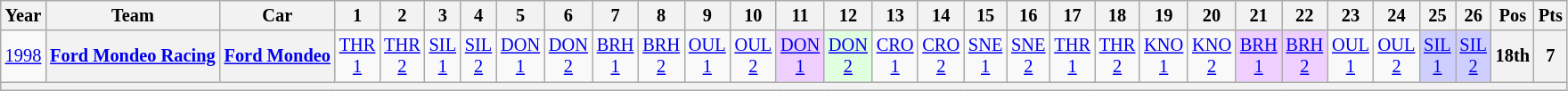<table class="wikitable" style="text-align:center; font-size:85%">
<tr>
<th>Year</th>
<th>Team</th>
<th>Car</th>
<th>1</th>
<th>2</th>
<th>3</th>
<th>4</th>
<th>5</th>
<th>6</th>
<th>7</th>
<th>8</th>
<th>9</th>
<th>10</th>
<th>11</th>
<th>12</th>
<th>13</th>
<th>14</th>
<th>15</th>
<th>16</th>
<th>17</th>
<th>18</th>
<th>19</th>
<th>20</th>
<th>21</th>
<th>22</th>
<th>23</th>
<th>24</th>
<th>25</th>
<th>26</th>
<th>Pos</th>
<th>Pts</th>
</tr>
<tr>
<td><a href='#'>1998</a></td>
<th nowrap><a href='#'>Ford Mondeo Racing</a></th>
<th nowrap><a href='#'>Ford Mondeo</a></th>
<td><a href='#'>THR<br>1</a></td>
<td><a href='#'>THR<br>2</a></td>
<td><a href='#'>SIL<br>1</a></td>
<td><a href='#'>SIL<br>2</a></td>
<td><a href='#'>DON<br>1</a></td>
<td><a href='#'>DON<br>2</a></td>
<td><a href='#'>BRH<br>1</a></td>
<td><a href='#'>BRH<br>2</a></td>
<td><a href='#'>OUL<br>1</a></td>
<td><a href='#'>OUL<br>2</a></td>
<td style="background:#efcfff;"><a href='#'>DON<br>1</a><br></td>
<td style="background:#dfffdf;"><a href='#'>DON<br>2</a><br></td>
<td><a href='#'>CRO<br>1</a></td>
<td><a href='#'>CRO<br>2</a></td>
<td><a href='#'>SNE<br>1</a></td>
<td><a href='#'>SNE<br>2</a></td>
<td><a href='#'>THR<br>1</a></td>
<td><a href='#'>THR<br>2</a></td>
<td><a href='#'>KNO<br>1</a></td>
<td><a href='#'>KNO<br>2</a></td>
<td style="background:#efcfff;"><a href='#'>BRH<br>1</a><br></td>
<td style="background:#efcfff;"><a href='#'>BRH<br>2</a><br></td>
<td><a href='#'>OUL<br>1</a></td>
<td><a href='#'>OUL<br>2</a></td>
<td style="background:#cfcfff;"><a href='#'>SIL<br>1</a><br></td>
<td style="background:#cfcfff;"><a href='#'>SIL<br>2</a><br></td>
<th>18th</th>
<th>7</th>
</tr>
<tr>
<th colspan="31"></th>
</tr>
</table>
